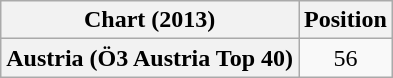<table class="wikitable plainrowheaders" style="text-align:center">
<tr>
<th scope="col">Chart (2013)</th>
<th scope="col">Position</th>
</tr>
<tr>
<th scope="row">Austria (Ö3 Austria Top 40)</th>
<td>56</td>
</tr>
</table>
